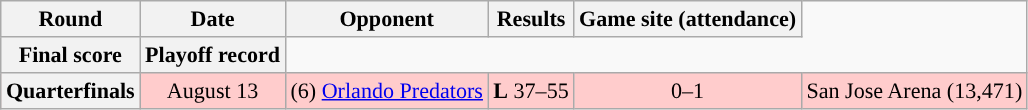<table class="wikitable" style="font-size: 92%;" "align=center">
<tr>
<th>Round</th>
<th>Date</th>
<th>Opponent</th>
<th>Results</th>
<th>Game site (attendance)</th>
</tr>
<tr>
<th>Final score</th>
<th>Playoff record</th>
</tr>
<tr style="background:#fcc">
<th>Quarterfinals</th>
<td style="text-align:center;">August 13</td>
<td style="text-align:center;">(6) <a href='#'>Orlando Predators</a></td>
<td style="text-align:center;"><strong>L</strong> 37–55</td>
<td style="text-align:center;">0–1</td>
<td style="text-align:center;">San Jose Arena (13,471)</td>
</tr>
</table>
